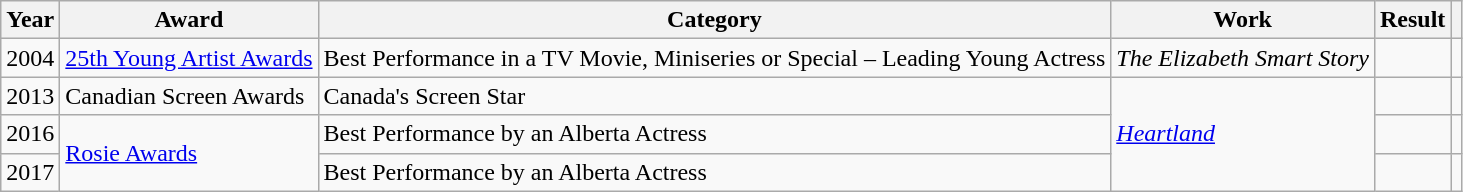<table class="wikitable">
<tr>
<th>Year</th>
<th>Award</th>
<th>Category</th>
<th>Work</th>
<th>Result</th>
<th class="unsortable"></th>
</tr>
<tr>
<td>2004</td>
<td><a href='#'>25th Young Artist Awards</a></td>
<td>Best Performance in a TV Movie, Miniseries or Special – Leading Young Actress</td>
<td><em>The Elizabeth Smart Story</em></td>
<td></td>
<td style="text-align:center;"></td>
</tr>
<tr>
<td>2013</td>
<td>Canadian Screen Awards</td>
<td>Canada's Screen Star</td>
<td rowspan="3"><a href='#'><em>Heartland</em></a></td>
<td></td>
<td style="text-align:center;"></td>
</tr>
<tr>
<td>2016</td>
<td rowspan=2><a href='#'>Rosie Awards</a></td>
<td>Best Performance by an Alberta Actress</td>
<td></td>
<td style="text-align:center;"></td>
</tr>
<tr>
<td>2017</td>
<td>Best Performance by an Alberta Actress</td>
<td></td>
<td style="text-align:center;"></td>
</tr>
</table>
